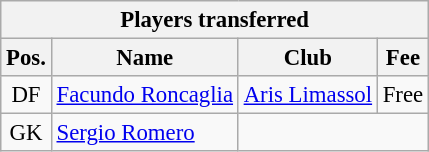<table class="wikitable" style="font-size:95%;">
<tr>
<th colspan="5">Players transferred</th>
</tr>
<tr>
<th>Pos.</th>
<th>Name</th>
<th>Club</th>
<th>Fee</th>
</tr>
<tr>
<td align="center">DF</td>
<td> <a href='#'>Facundo Roncaglia</a></td>
<td> <a href='#'>Aris Limassol</a></td>
<td>Free</td>
</tr>
<tr>
<td align="center">GK</td>
<td> <a href='#'>Sergio Romero</a></td>
</tr>
</table>
